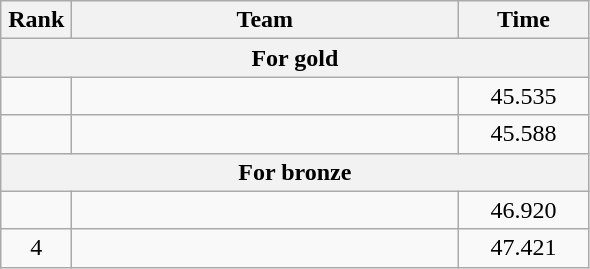<table class=wikitable style="text-align:center">
<tr>
<th width=40>Rank</th>
<th width=250>Team</th>
<th width=80>Time</th>
</tr>
<tr>
<th colspan=3>For gold</th>
</tr>
<tr>
<td></td>
<td align=left></td>
<td>45.535</td>
</tr>
<tr>
<td></td>
<td align=left></td>
<td>45.588</td>
</tr>
<tr>
<th colspan=3>For bronze</th>
</tr>
<tr>
<td></td>
<td align=left></td>
<td>46.920</td>
</tr>
<tr>
<td>4</td>
<td align=left></td>
<td>47.421</td>
</tr>
</table>
